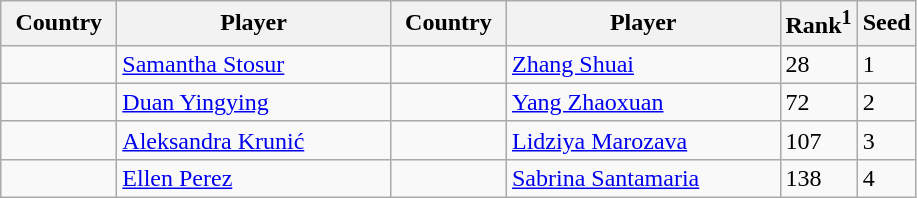<table class="sortable wikitable">
<tr>
<th width="70">Country</th>
<th width="175">Player</th>
<th width="70">Country</th>
<th width="175">Player</th>
<th>Rank<sup>1</sup></th>
<th>Seed</th>
</tr>
<tr>
<td></td>
<td><a href='#'>Samantha Stosur</a></td>
<td></td>
<td><a href='#'>Zhang Shuai</a></td>
<td>28</td>
<td>1</td>
</tr>
<tr>
<td></td>
<td><a href='#'>Duan Yingying</a></td>
<td></td>
<td><a href='#'>Yang Zhaoxuan</a></td>
<td>72</td>
<td>2</td>
</tr>
<tr>
<td></td>
<td><a href='#'>Aleksandra Krunić</a></td>
<td></td>
<td><a href='#'>Lidziya Marozava</a></td>
<td>107</td>
<td>3</td>
</tr>
<tr>
<td></td>
<td><a href='#'>Ellen Perez</a></td>
<td></td>
<td><a href='#'>Sabrina Santamaria</a></td>
<td>138</td>
<td>4</td>
</tr>
</table>
